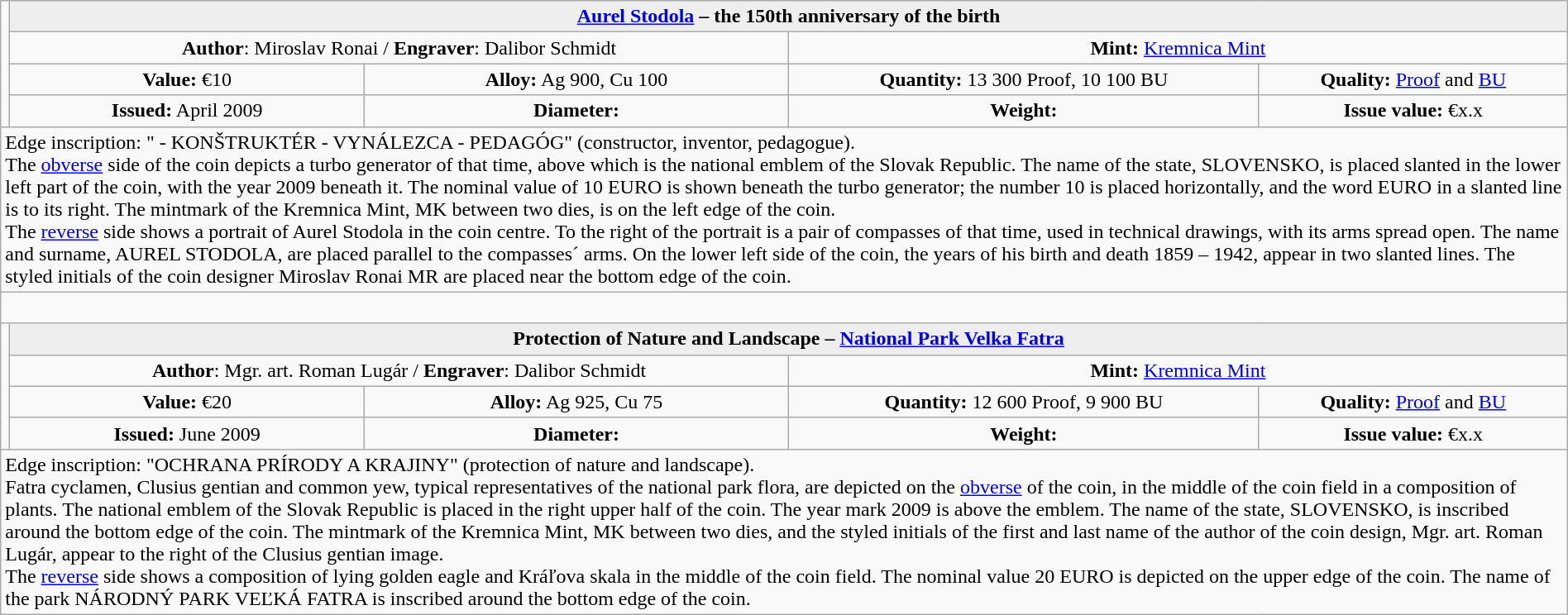<table class="wikitable" style="width:100%;">
<tr>
<td rowspan="4"  style="white-space:nowrap; width:330px; text-align:center;"></td>
<th colspan="4"  style="text-align:center; background:#eee;"><a href='#'>Aurel Stodola</a> – the 150th anniversary of the birth</th>
</tr>
<tr>
<td colspan="2"  style="width:50%; text-align:center;"><strong>Author</strong>: Miroslav Ronai / <strong>Engraver</strong>: Dalibor Schmidt</td>
<td colspan="2"  style="width:50%; text-align:center;"><strong>Mint:</strong> <a href='#'>Kremnica Mint</a></td>
</tr>
<tr>
<td align=center><strong>Value:</strong> €10</td>
<td align=center><strong>Alloy:</strong> Ag 900, Cu 100</td>
<td align=center><strong>Quantity:</strong> 13 300 Proof, 10 100 BU</td>
<td align=center><strong>Quality:</strong> <a href='#'>Proof</a> and <a href='#'>BU</a></td>
</tr>
<tr>
<td align=center><strong>Issued:</strong> April 2009</td>
<td align=center><strong>Diameter:</strong> </td>
<td align=center><strong>Weight:</strong> </td>
<td align=center><strong>Issue value:</strong> €x.x</td>
</tr>
<tr>
<td colspan="5" style="text-align:left;">Edge  inscription: " - KONŠTRUKTÉR - VYNÁLEZCA - PEDAGÓG" (constructor, inventor, pedagogue).<br>The <a href='#'>obverse</a> side of the coin depicts a turbo generator of that time, above which is the national emblem of the Slovak Republic. The name of the state, SLOVENSKO, is placed slanted in the lower left part of the coin, with the year 2009 beneath it. The nominal value of 10 EURO is shown beneath the turbo generator; the number 10 is placed horizontally, and the word EURO in a slanted line is to its right. The mintmark of the Kremnica Mint, MK between two dies, is on the left edge of the coin.<br>The <a href='#'>reverse</a> side shows a portrait of Aurel Stodola in the coin centre. To the right of the portrait is a pair of compasses of that time, used in technical drawings, with its arms spread open. The name and surname, AUREL STODOLA, are placed parallel to the compasses´ arms. On the lower left side of the coin, the years of his birth and death 1859 – 1942, appear in two slanted lines. The styled initials of the coin designer Miroslav Ronai MR are placed near the bottom edge of the coin.</td>
</tr>
<tr>
<td colspan="5"> </td>
</tr>
<tr>
<td rowspan="4"  style="white-space:nowrap; width:330px; text-align:center;"></td>
<th colspan="4"  style="text-align:center; background:#eee;">Protection of Nature and Landscape – <a href='#'>National Park Velka Fatra</a></th>
</tr>
<tr>
<td colspan="2"  style="width:50%; text-align:center;"><strong>Author</strong>: Mgr. art. Roman Lugár / <strong>Engraver</strong>: Dalibor Schmidt</td>
<td colspan="2"  style="width:50%; text-align:center;"><strong>Mint:</strong> <a href='#'>Kremnica Mint</a></td>
</tr>
<tr>
<td align=center><strong>Value:</strong> €20</td>
<td align=center><strong>Alloy:</strong> Ag 925, Cu 75</td>
<td align=center><strong>Quantity:</strong> 12 600 Proof, 9 900 BU</td>
<td align=center><strong>Quality:</strong> <a href='#'>Proof</a> and <a href='#'>BU</a></td>
</tr>
<tr>
<td align=center><strong>Issued:</strong> June 2009</td>
<td align=center><strong>Diameter:</strong> </td>
<td align=center><strong>Weight:</strong> </td>
<td align=center><strong>Issue value:</strong> €x.x</td>
</tr>
<tr>
<td colspan="5" style="text-align:left;">Edge inscription: "OCHRANA PRÍRODY A KRAJINY" (protection of nature and landscape).<br>Fatra cyclamen, Clusius gentian and common yew, typical representatives of the national park flora, are depicted on the <a href='#'>obverse</a> of the coin, in the middle of the coin field in a composition of plants. The national emblem of the Slovak Republic is placed in the right upper half of the coin. The year mark 2009 is above the emblem. The name of the state, SLOVENSKO, is inscribed around the bottom edge of the coin. The mintmark of the Kremnica Mint, MK between two dies, and the styled initials of the first and last name of the author of the coin design, Mgr. art. Roman Lugár, appear to the right of the Clusius gentian image.<br>The <a href='#'>reverse</a> side shows a composition of lying golden eagle and Kráľova skala in the middle of the coin field. The nominal value 20 EURO is depicted on the upper edge of the coin. The name of the park NÁRODNÝ PARK VEĽKÁ FATRA is inscribed around the bottom edge of the coin.</td>
</tr>
</table>
